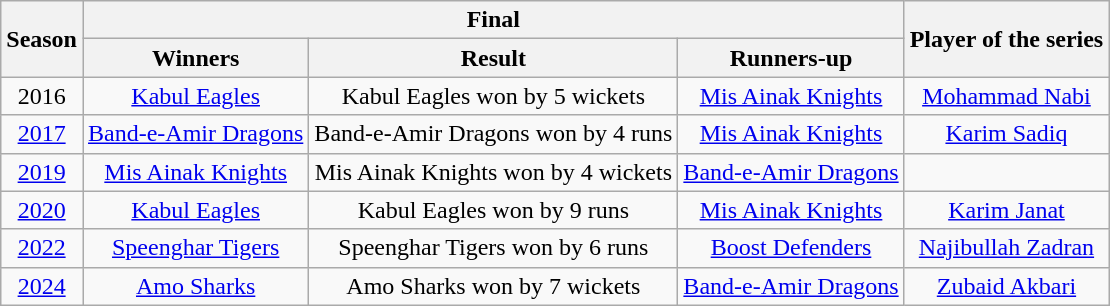<table class="wikitable" style="text-align: center">
<tr>
<th rowspan=2>Season</th>
<th colspan="3">Final</th>
<th rowspan=2>Player of the series</th>
</tr>
<tr>
<th>Winners</th>
<th>Result</th>
<th>Runners-up</th>
</tr>
<tr>
<td>2016</td>
<td><a href='#'>Kabul Eagles</a></td>
<td>Kabul Eagles won by 5 wickets<br></td>
<td><a href='#'>Mis Ainak Knights</a></td>
<td><a href='#'>Mohammad Nabi</a></td>
</tr>
<tr>
<td><a href='#'>2017</a></td>
<td><a href='#'>Band-e-Amir Dragons</a></td>
<td>Band-e-Amir Dragons won by 4 runs<br></td>
<td><a href='#'>Mis Ainak Knights</a></td>
<td><a href='#'>Karim Sadiq</a></td>
</tr>
<tr>
<td><a href='#'>2019</a></td>
<td><a href='#'>Mis Ainak Knights</a></td>
<td>Mis Ainak Knights won by 4 wickets<br></td>
<td><a href='#'>Band-e-Amir Dragons</a></td>
<td></td>
</tr>
<tr>
<td><a href='#'>2020</a></td>
<td><a href='#'>Kabul Eagles</a></td>
<td>Kabul Eagles won by 9 runs<br></td>
<td><a href='#'>Mis Ainak Knights</a></td>
<td><a href='#'>Karim Janat</a></td>
</tr>
<tr>
<td><a href='#'>2022</a></td>
<td><a href='#'>Speenghar Tigers</a></td>
<td>Speenghar Tigers won by 6 runs<br></td>
<td><a href='#'>Boost Defenders</a></td>
<td><a href='#'>Najibullah Zadran</a></td>
</tr>
<tr>
<td><a href='#'>2024</a></td>
<td><a href='#'>Amo Sharks</a></td>
<td>Amo Sharks won by 7 wickets<br></td>
<td><a href='#'>Band-e-Amir Dragons</a></td>
<td><a href='#'>Zubaid Akbari</a></td>
</tr>
</table>
